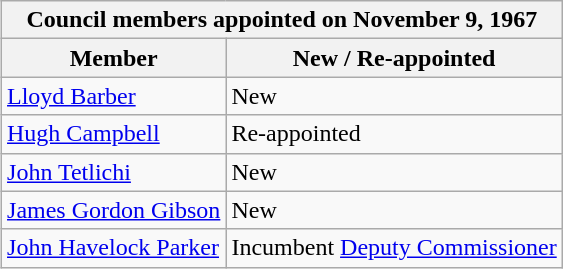<table class="wikitable" align=right>
<tr>
<th colspan="4">Council members appointed on November 9, 1967</th>
</tr>
<tr>
<th>Member</th>
<th>New / Re-appointed</th>
</tr>
<tr>
<td><a href='#'>Lloyd Barber</a></td>
<td>New</td>
</tr>
<tr>
<td><a href='#'>Hugh Campbell</a></td>
<td>Re-appointed</td>
</tr>
<tr>
<td><a href='#'>John Tetlichi</a></td>
<td>New</td>
</tr>
<tr>
<td><a href='#'>James Gordon Gibson</a></td>
<td>New</td>
</tr>
<tr>
<td><a href='#'>John Havelock Parker</a></td>
<td>Incumbent <a href='#'>Deputy Commissioner</a></td>
</tr>
</table>
